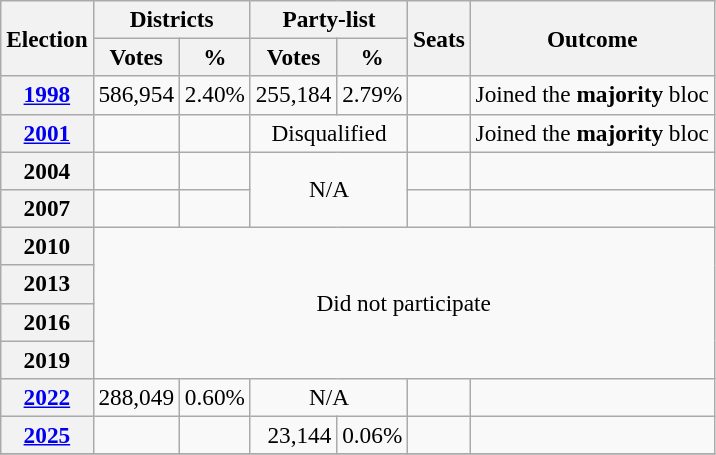<table class="wikitable" style="font-size:97%; text-align:right;">
<tr>
<th rowspan=2>Election</th>
<th colspan=2>Districts</th>
<th colspan=2>Party-list</th>
<th rowspan=2>Seats</th>
<th rowspan=2>Outcome</th>
</tr>
<tr>
<th>Votes</th>
<th>%</th>
<th>Votes</th>
<th>%</th>
</tr>
<tr>
<th><a href='#'>1998</a></th>
<td>586,954</td>
<td>2.40%</td>
<td>255,184</td>
<td>2.79%</td>
<td></td>
<td>Joined the <strong>majority</strong> bloc</td>
</tr>
<tr>
<th><a href='#'>2001</a></th>
<td></td>
<td></td>
<td colspan="2" style="text-align:center">Disqualified</td>
<td></td>
<td>Joined the <strong>majority</strong> bloc</td>
</tr>
<tr>
<th>2004</th>
<td></td>
<td></td>
<td colspan="2" rowspan="2" style="text-align:center">N/A</td>
<td></td>
<td></td>
</tr>
<tr>
<th>2007</th>
<td></td>
<td></td>
<td></td>
<td></td>
</tr>
<tr>
<th>2010</th>
<td colspan="6" rowspan="4" style="text-align:center">Did not participate</td>
</tr>
<tr>
<th>2013</th>
</tr>
<tr>
<th>2016</th>
</tr>
<tr>
<th>2019</th>
</tr>
<tr>
<th><a href='#'>2022</a></th>
<td>288,049</td>
<td>0.60%</td>
<td colspan="2" style="text-align:center">N/A</td>
<td></td>
<td></td>
</tr>
<tr>
<th><a href='#'>2025</a></th>
<td></td>
<td></td>
<td>23,144</td>
<td>0.06%</td>
<td></td>
<td></td>
</tr>
<tr>
</tr>
</table>
